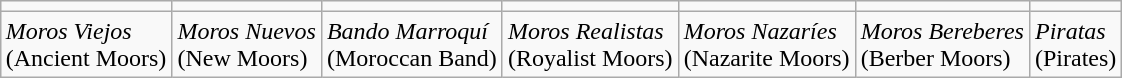<table class="wikitable" style="margin-left: auto; margin-right: auto; border: none;">
<tr>
<td></td>
<td></td>
<td></td>
<td></td>
<td></td>
<td></td>
<td></td>
</tr>
<tr>
<td><em>Moros Viejos</em><br>(Ancient Moors)</td>
<td><em>Moros Nuevos</em><br>(New Moors)</td>
<td><em>Bando Marroquí</em><br>(Moroccan Band)</td>
<td><em>Moros Realistas</em><br>(Royalist Moors)</td>
<td><em>Moros Nazaríes</em><br>(Nazarite Moors)</td>
<td><em>Moros Bereberes</em><br>(Berber Moors)</td>
<td><em>Piratas</em><br>(Pirates)</td>
</tr>
</table>
